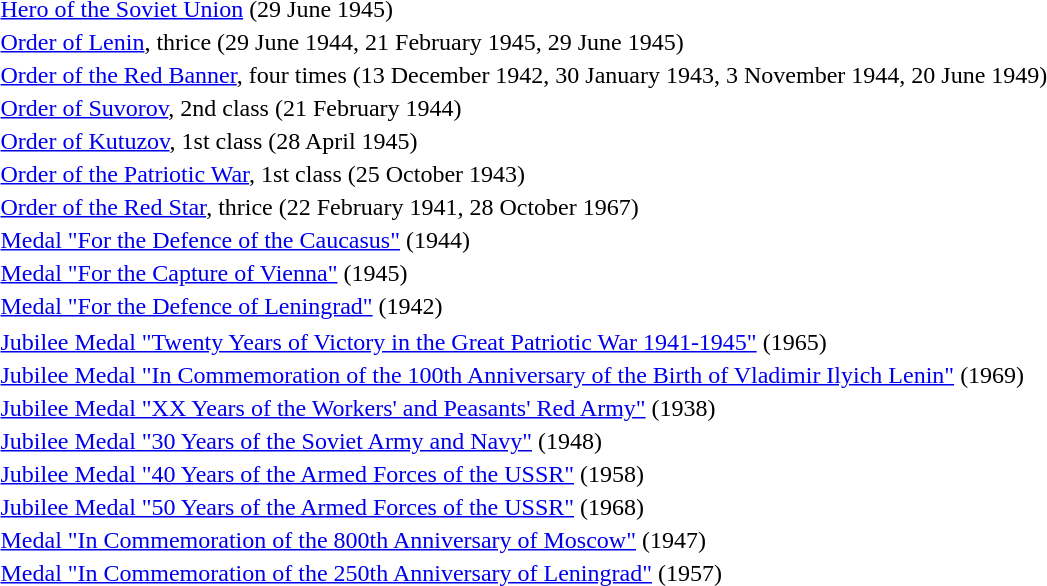<table>
<tr>
<td></td>
<td><a href='#'>Hero of the Soviet Union</a> (29 June 1945)</td>
</tr>
<tr>
<td></td>
<td><a href='#'>Order of Lenin</a>, thrice (29 June 1944, 21 February 1945, 29 June 1945)</td>
</tr>
<tr>
<td></td>
<td><a href='#'>Order of the Red Banner</a>, four times (13 December 1942, 30 January 1943, 3 November 1944, 20 June 1949)</td>
</tr>
<tr>
<td></td>
<td><a href='#'>Order of Suvorov</a>, 2nd class (21 February 1944)</td>
</tr>
<tr>
<td></td>
<td><a href='#'>Order of Kutuzov</a>, 1st class (28 April 1945)</td>
</tr>
<tr>
<td></td>
<td><a href='#'>Order of the Patriotic War</a>, 1st class (25 October 1943)</td>
</tr>
<tr>
<td></td>
<td><a href='#'>Order of the Red Star</a>, thrice (22 February 1941, 28 October 1967)</td>
</tr>
<tr>
<td></td>
<td><a href='#'>Medal "For the Defence of the Caucasus"</a> (1944)</td>
</tr>
<tr>
<td></td>
<td><a href='#'>Medal "For the Capture of Vienna"</a> (1945)</td>
</tr>
<tr>
<td></td>
<td><a href='#'>Medal "For the Defence of Leningrad"</a> (1942)</td>
</tr>
<tr>
</tr>
<tr>
<td></td>
<td><a href='#'>Jubilee Medal "Twenty Years of Victory in the Great Patriotic War 1941-1945"</a> (1965)</td>
</tr>
<tr>
<td></td>
<td><a href='#'>Jubilee Medal "In Commemoration of the 100th Anniversary of the Birth of Vladimir Ilyich Lenin"</a> (1969)</td>
</tr>
<tr>
<td></td>
<td><a href='#'>Jubilee Medal "XX Years of the Workers' and Peasants' Red Army"</a> (1938)</td>
</tr>
<tr>
<td></td>
<td><a href='#'>Jubilee Medal "30 Years of the Soviet Army and Navy"</a> (1948)</td>
</tr>
<tr>
<td></td>
<td><a href='#'>Jubilee Medal "40 Years of the Armed Forces of the USSR"</a> (1958)</td>
</tr>
<tr>
<td></td>
<td><a href='#'>Jubilee Medal "50 Years of the Armed Forces of the USSR"</a> (1968)</td>
</tr>
<tr>
<td></td>
<td><a href='#'>Medal "In Commemoration of the 800th Anniversary of Moscow"</a> (1947)</td>
</tr>
<tr>
<td></td>
<td><a href='#'>Medal "In Commemoration of the 250th Anniversary of Leningrad"</a> (1957)</td>
</tr>
<tr>
</tr>
</table>
